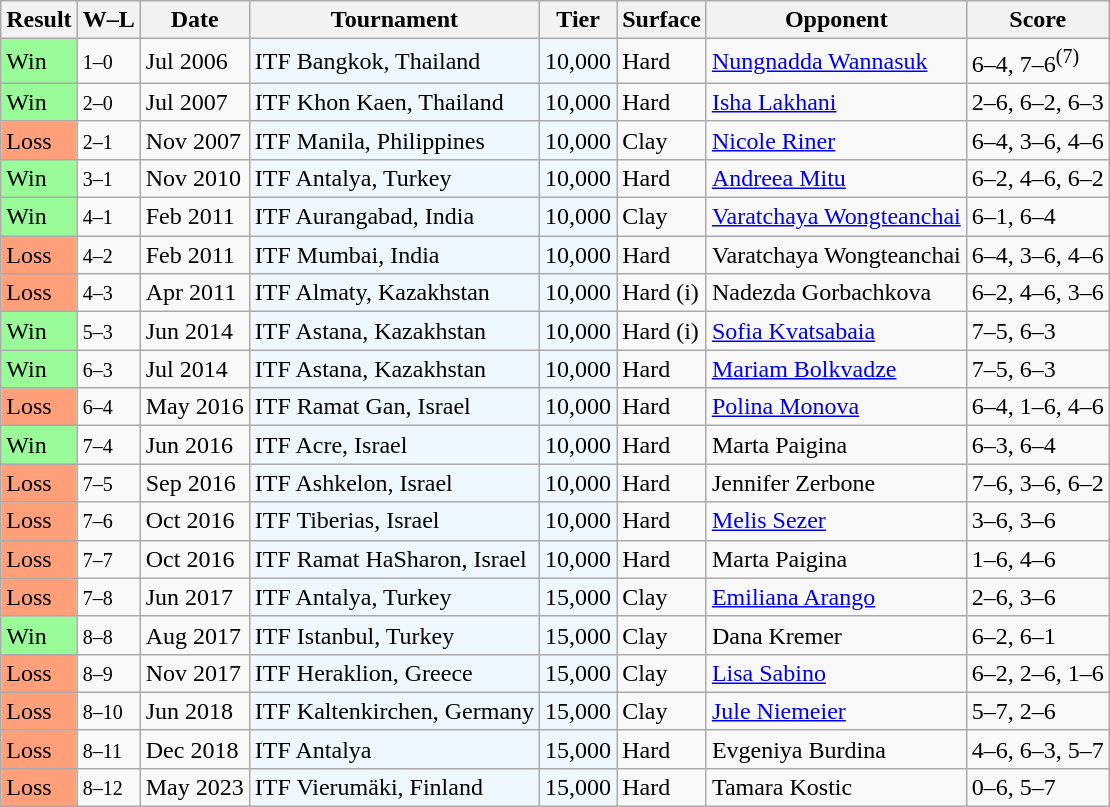<table class="sortable wikitable">
<tr>
<th>Result</th>
<th class="unsortable">W–L</th>
<th>Date</th>
<th>Tournament</th>
<th>Tier</th>
<th>Surface</th>
<th>Opponent</th>
<th class="unsortable">Score</th>
</tr>
<tr>
<td style="background:#98fb98;">Win</td>
<td><small>1–0</small></td>
<td>Jul 2006</td>
<td style="background:#f0f8ff;">ITF Bangkok, Thailand</td>
<td style="background:#f0f8ff;">10,000</td>
<td>Hard</td>
<td> <a href='#'>Nungnadda Wannasuk</a></td>
<td>6–4, 7–6<sup>(7)</sup></td>
</tr>
<tr>
<td style="background:#98fb98;">Win</td>
<td><small>2–0</small></td>
<td>Jul 2007</td>
<td style="background:#f0f8ff;">ITF Khon Kaen, Thailand</td>
<td style="background:#f0f8ff;">10,000</td>
<td>Hard</td>
<td> <a href='#'>Isha Lakhani</a></td>
<td>2–6, 6–2, 6–3</td>
</tr>
<tr>
<td style="background:#ffa07a;">Loss</td>
<td><small>2–1</small></td>
<td>Nov 2007</td>
<td style="background:#f0f8ff;">ITF Manila, Philippines</td>
<td style="background:#f0f8ff;">10,000</td>
<td>Clay</td>
<td> <a href='#'>Nicole Riner</a></td>
<td>6–4, 3–6, 4–6</td>
</tr>
<tr>
<td style="background:#98fb98;">Win</td>
<td><small>3–1</small></td>
<td>Nov 2010</td>
<td style="background:#f0f8ff;">ITF Antalya, Turkey</td>
<td style="background:#f0f8ff;">10,000</td>
<td>Hard</td>
<td> <a href='#'>Andreea Mitu</a></td>
<td>6–2, 4–6, 6–2</td>
</tr>
<tr>
<td style="background:#98fb98;">Win</td>
<td><small>4–1</small></td>
<td>Feb 2011</td>
<td style="background:#f0f8ff;">ITF Aurangabad, India</td>
<td style="background:#f0f8ff;">10,000</td>
<td>Clay</td>
<td> <a href='#'>Varatchaya Wongteanchai</a></td>
<td>6–1, 6–4</td>
</tr>
<tr>
<td style="background:#ffa07a;">Loss</td>
<td><small>4–2</small></td>
<td>Feb 2011</td>
<td style="background:#f0f8ff;">ITF Mumbai, India</td>
<td style="background:#f0f8ff;">10,000</td>
<td>Hard</td>
<td> Varatchaya Wongteanchai</td>
<td>6–4, 3–6, 4–6</td>
</tr>
<tr>
<td style="background:#ffa07a;">Loss</td>
<td><small>4–3</small></td>
<td>Apr 2011</td>
<td style="background:#f0f8ff;">ITF Almaty, Kazakhstan</td>
<td style="background:#f0f8ff;">10,000</td>
<td>Hard (i)</td>
<td> Nadezda Gorbachkova</td>
<td>6–2, 4–6, 3–6</td>
</tr>
<tr>
<td style="background:#98fb98;">Win</td>
<td><small>5–3</small></td>
<td>Jun 2014</td>
<td style="background:#f0f8ff;">ITF Astana, Kazakhstan</td>
<td style="background:#f0f8ff;">10,000</td>
<td>Hard (i)</td>
<td> <a href='#'>Sofia Kvatsabaia</a></td>
<td>7–5, 6–3</td>
</tr>
<tr>
<td style="background:#98fb98;">Win</td>
<td><small>6–3</small></td>
<td>Jul 2014</td>
<td style="background:#f0f8ff;">ITF Astana, Kazakhstan</td>
<td style="background:#f0f8ff;">10,000</td>
<td>Hard</td>
<td> <a href='#'>Mariam Bolkvadze</a></td>
<td>7–5, 6–3</td>
</tr>
<tr>
<td style="background:#ffa07a;">Loss</td>
<td><small>6–4</small></td>
<td>May 2016</td>
<td style="background:#f0f8ff;">ITF Ramat Gan, Israel</td>
<td style="background:#f0f8ff;">10,000</td>
<td>Hard</td>
<td> <a href='#'>Polina Monova</a></td>
<td>6–4, 1–6, 4–6</td>
</tr>
<tr>
<td style="background:#98fb98;">Win</td>
<td><small>7–4</small></td>
<td>Jun 2016</td>
<td style="background:#f0f8ff;">ITF Acre, Israel</td>
<td style="background:#f0f8ff;">10,000</td>
<td>Hard</td>
<td> Marta Paigina</td>
<td>6–3, 6–4</td>
</tr>
<tr>
<td style="background:#ffa07a;">Loss</td>
<td><small>7–5</small></td>
<td>Sep 2016</td>
<td style="background:#f0f8ff;">ITF Ashkelon, Israel</td>
<td style="background:#f0f8ff;">10,000</td>
<td>Hard</td>
<td> Jennifer Zerbone</td>
<td>7–6, 3–6, 6–2</td>
</tr>
<tr>
<td style="background:#ffa07a;">Loss</td>
<td><small>7–6</small></td>
<td>Oct 2016</td>
<td style="background:#f0f8ff;">ITF Tiberias, Israel</td>
<td style="background:#f0f8ff;">10,000</td>
<td>Hard</td>
<td> <a href='#'>Melis Sezer</a></td>
<td>3–6, 3–6</td>
</tr>
<tr>
<td style="background:#ffa07a;">Loss</td>
<td><small>7–7</small></td>
<td>Oct 2016</td>
<td style="background:#f0f8ff;">ITF Ramat HaSharon, Israel</td>
<td style="background:#f0f8ff;">10,000</td>
<td>Hard</td>
<td> Marta Paigina</td>
<td>1–6, 4–6</td>
</tr>
<tr>
<td style="background:#ffa07a;">Loss</td>
<td><small>7–8</small></td>
<td>Jun 2017</td>
<td style="background:#f0f8ff;">ITF Antalya, Turkey</td>
<td style="background:#f0f8ff;">15,000</td>
<td>Clay</td>
<td> <a href='#'>Emiliana Arango</a></td>
<td>2–6, 3–6</td>
</tr>
<tr>
<td style="background:#98fb98;">Win</td>
<td><small>8–8</small></td>
<td>Aug 2017</td>
<td style="background:#f0f8ff;">ITF Istanbul, Turkey</td>
<td style="background:#f0f8ff;">15,000</td>
<td>Clay</td>
<td> Dana Kremer</td>
<td>6–2, 6–1</td>
</tr>
<tr>
<td style="background:#ffa07a;">Loss</td>
<td><small>8–9</small></td>
<td>Nov 2017</td>
<td style="background:#f0f8ff;">ITF Heraklion, Greece</td>
<td style="background:#f0f8ff;">15,000</td>
<td>Clay</td>
<td> <a href='#'>Lisa Sabino</a></td>
<td>6–2, 2–6, 1–6</td>
</tr>
<tr>
<td style="background:#ffa07a;">Loss</td>
<td><small>8–10</small></td>
<td>Jun 2018</td>
<td style="background:#f0f8ff;">ITF Kaltenkirchen, Germany</td>
<td style="background:#f0f8ff;">15,000</td>
<td>Clay</td>
<td> <a href='#'>Jule Niemeier</a></td>
<td>5–7, 2–6</td>
</tr>
<tr>
<td style="background:#ffa07a;">Loss</td>
<td><small>8–11</small></td>
<td>Dec 2018</td>
<td style="background:#f0f8ff;">ITF Antalya</td>
<td style="background:#f0f8ff;">15,000</td>
<td>Hard</td>
<td> Evgeniya Burdina</td>
<td>4–6, 6–3, 5–7</td>
</tr>
<tr>
<td style="background:#ffa07a;">Loss</td>
<td><small>8–12</small></td>
<td>May 2023</td>
<td style="background:#f0f8ff;">ITF Vierumäki, Finland</td>
<td style="background:#f0f8ff;">15,000</td>
<td>Hard</td>
<td> Tamara Kostic</td>
<td>0–6, 5–7</td>
</tr>
</table>
